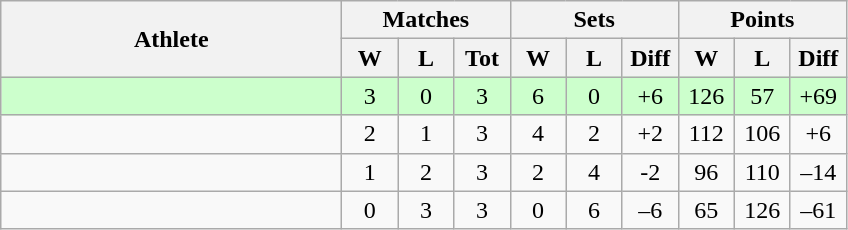<table class=wikitable style="text-align:center">
<tr>
<th rowspan=2 width=220>Athlete</th>
<th colspan=3 width=90>Matches</th>
<th colspan=3 width=90>Sets</th>
<th colspan=3 width=90>Points</th>
</tr>
<tr>
<th width=30>W</th>
<th width=30>L</th>
<th width=30>Tot</th>
<th width=30>W</th>
<th width=30>L</th>
<th width=30>Diff</th>
<th width=30>W</th>
<th width=30>L</th>
<th width=30>Diff</th>
</tr>
<tr bgcolor=ccffcc>
<td style="text-align:left"></td>
<td>3</td>
<td>0</td>
<td>3</td>
<td>6</td>
<td>0</td>
<td>+6</td>
<td>126</td>
<td>57</td>
<td>+69</td>
</tr>
<tr>
<td style="text-align:left"></td>
<td>2</td>
<td>1</td>
<td>3</td>
<td>4</td>
<td>2</td>
<td>+2</td>
<td>112</td>
<td>106</td>
<td>+6</td>
</tr>
<tr>
<td style="text-align:left"></td>
<td>1</td>
<td>2</td>
<td>3</td>
<td>2</td>
<td>4</td>
<td>-2</td>
<td>96</td>
<td>110</td>
<td>–14</td>
</tr>
<tr>
<td style="text-align:left"></td>
<td>0</td>
<td>3</td>
<td>3</td>
<td>0</td>
<td>6</td>
<td>–6</td>
<td>65</td>
<td>126</td>
<td>–61</td>
</tr>
</table>
